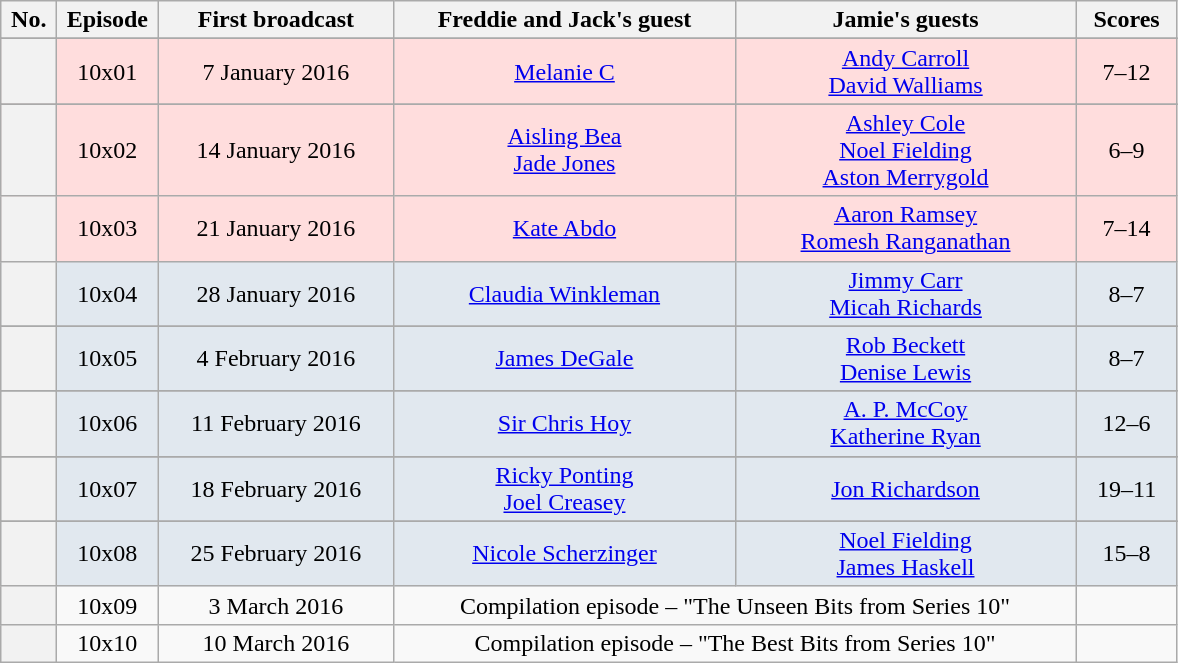<table class="wikitable plainrowheaders"  style="text-align:center;">
<tr>
<th scope"col" style="width:30px;">No.</th>
<th scope"col" style="width:60px;">Episode</th>
<th scope"col" style="width:150px;">First broadcast</th>
<th scope"col" style="width:220px;">Freddie and Jack's guest</th>
<th scope"col" style="width:220px;">Jamie's guests</th>
<th scope"col" style="width:60px;">Scores</th>
</tr>
<tr>
</tr>
<tr style="background:#fdd;">
<th scope="row"></th>
<td>10x01</td>
<td>7 January 2016</td>
<td><a href='#'>Melanie C</a></td>
<td><a href='#'>Andy Carroll</a><br><a href='#'>David Walliams</a></td>
<td>7–12</td>
</tr>
<tr>
</tr>
<tr style="background:#fdd;">
<th scope="row"></th>
<td>10x02</td>
<td>14 January 2016</td>
<td><a href='#'>Aisling Bea</a><br><a href='#'>Jade Jones</a></td>
<td><a href='#'>Ashley Cole</a><br><a href='#'>Noel Fielding</a><br><a href='#'>Aston Merrygold</a></td>
<td>6–9</td>
</tr>
<tr style="background:#fdd;">
<th scope="row"></th>
<td>10x03</td>
<td>21 January 2016</td>
<td><a href='#'>Kate Abdo</a></td>
<td><a href='#'>Aaron Ramsey</a><br><a href='#'>Romesh Ranganathan</a></td>
<td>7–14</td>
</tr>
<tr style="background:#e1e8ef;">
<th scope="row"></th>
<td>10x04</td>
<td>28 January 2016</td>
<td><a href='#'>Claudia Winkleman</a></td>
<td><a href='#'>Jimmy Carr</a><br><a href='#'>Micah Richards</a></td>
<td>8–7</td>
</tr>
<tr>
</tr>
<tr style="background:#e1e8ef;">
<th scope="row"></th>
<td>10x05</td>
<td>4 February 2016</td>
<td><a href='#'>James DeGale</a></td>
<td><a href='#'>Rob Beckett</a><br><a href='#'>Denise Lewis</a></td>
<td>8–7</td>
</tr>
<tr>
</tr>
<tr style="background:#e1e8ef;">
<th scope="row"></th>
<td>10x06</td>
<td>11 February 2016</td>
<td><a href='#'>Sir Chris Hoy</a></td>
<td><a href='#'>A. P. McCoy</a><br><a href='#'>Katherine Ryan</a></td>
<td>12–6</td>
</tr>
<tr>
</tr>
<tr style="background:#e1e8ef;">
<th scope="row"></th>
<td>10x07</td>
<td>18 February 2016</td>
<td><a href='#'>Ricky Ponting</a><br><a href='#'>Joel Creasey</a></td>
<td><a href='#'>Jon Richardson</a></td>
<td>19–11</td>
</tr>
<tr>
</tr>
<tr style="background:#e1e8ef;">
<th scope="row"></th>
<td>10x08</td>
<td>25 February 2016</td>
<td><a href='#'>Nicole Scherzinger</a></td>
<td><a href='#'>Noel Fielding</a><br><a href='#'>James Haskell</a></td>
<td>15–8</td>
</tr>
<tr>
<th scope="row"></th>
<td>10x09</td>
<td>3 March 2016</td>
<td colspan="2">Compilation episode – "The Unseen Bits from Series 10"</td>
<td></td>
</tr>
<tr>
<th scope="row"></th>
<td>10x10</td>
<td>10 March 2016</td>
<td colspan="2">Compilation episode – "The Best Bits from Series 10"</td>
<td></td>
</tr>
</table>
